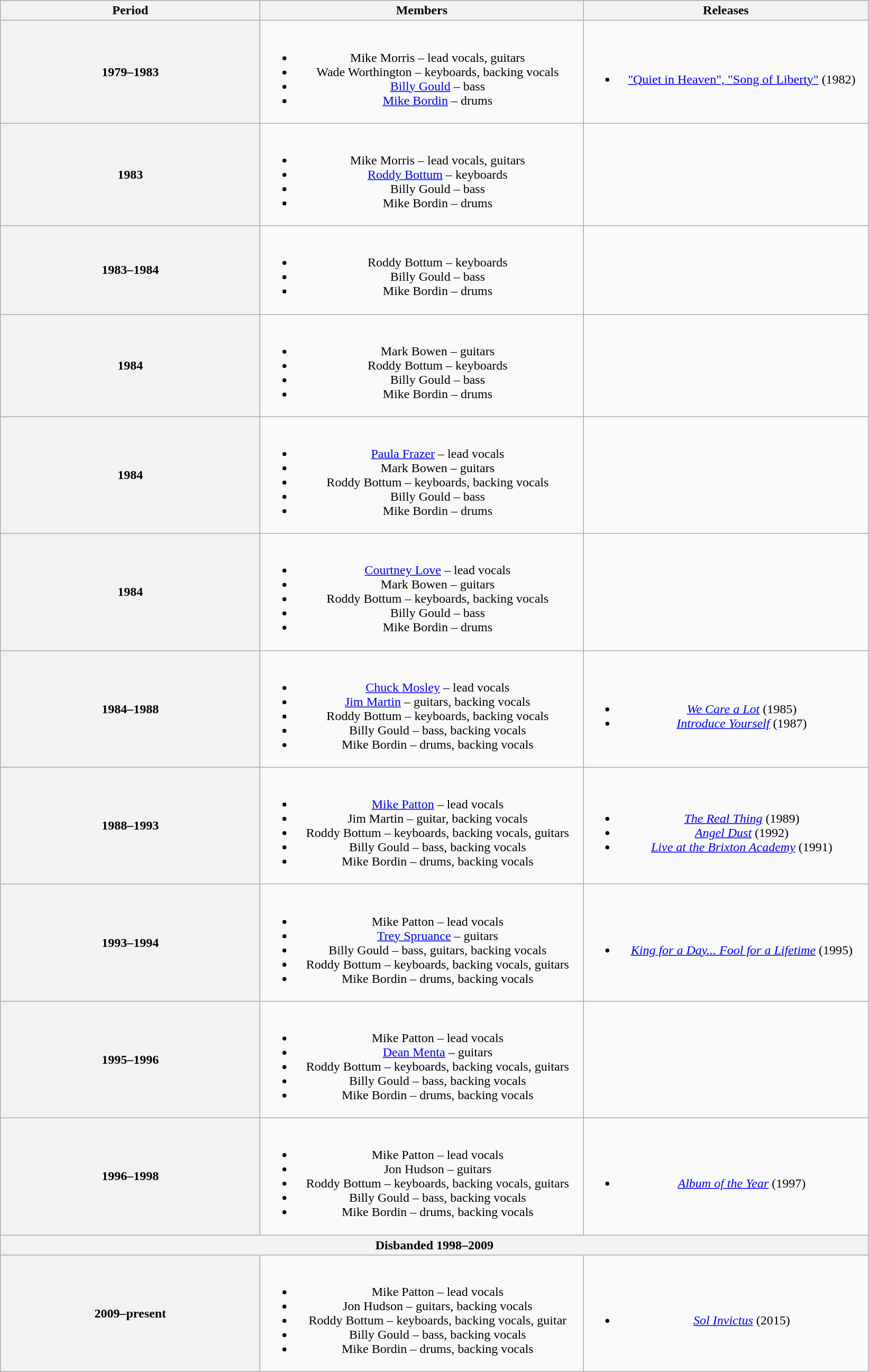<table class="wikitable plainrowheaders" style="text-align:center;">
<tr>
<th scope="col" style="width:20em;">Period</th>
<th scope="col" style="width:25em;">Members</th>
<th scope="col" style="width:22em;">Releases</th>
</tr>
<tr>
<th>1979–1983</th>
<td><br><ul><li>Mike Morris – lead vocals, guitars</li><li>Wade Worthington – keyboards, backing vocals</li><li><a href='#'>Billy Gould</a> – bass</li><li><a href='#'>Mike Bordin</a> – drums</li></ul></td>
<td><br><ul><li><a href='#'>"Quiet in Heaven", "Song of Liberty"</a> (1982) </li></ul></td>
</tr>
<tr>
<th>1983</th>
<td><br><ul><li>Mike Morris – lead vocals, guitars</li><li><a href='#'>Roddy Bottum</a> – keyboards</li><li>Billy Gould – bass</li><li>Mike Bordin – drums</li></ul></td>
<td></td>
</tr>
<tr>
<th>1983–1984</th>
<td><br><ul><li>Roddy Bottum – keyboards</li><li>Billy Gould – bass</li><li>Mike Bordin – drums</li></ul></td>
<td></td>
</tr>
<tr>
<th>1984</th>
<td><br><ul><li>Mark Bowen – guitars</li><li>Roddy Bottum – keyboards</li><li>Billy Gould – bass</li><li>Mike Bordin – drums</li></ul></td>
<td></td>
</tr>
<tr>
<th>1984</th>
<td><br><ul><li><a href='#'>Paula Frazer</a> – lead vocals</li><li>Mark Bowen – guitars</li><li>Roddy Bottum – keyboards, backing vocals</li><li>Billy Gould – bass</li><li>Mike Bordin – drums</li></ul></td>
<td></td>
</tr>
<tr>
<th>1984</th>
<td><br><ul><li><a href='#'>Courtney Love</a> – lead vocals</li><li>Mark Bowen – guitars</li><li>Roddy Bottum – keyboards, backing vocals</li><li>Billy Gould – bass</li><li>Mike Bordin – drums</li></ul></td>
<td></td>
</tr>
<tr>
<th>1984–1988</th>
<td><br><ul><li><a href='#'>Chuck Mosley</a> – lead vocals</li><li><a href='#'>Jim Martin</a> – guitars, backing vocals</li><li>Roddy Bottum – keyboards, backing vocals</li><li>Billy Gould – bass, backing vocals</li><li>Mike Bordin – drums, backing vocals</li></ul></td>
<td><br><ul><li><em><a href='#'>We Care a Lot</a></em> (1985)</li><li><em><a href='#'>Introduce Yourself</a></em> (1987)</li></ul></td>
</tr>
<tr>
<th>1988–1993</th>
<td><br><ul><li><a href='#'>Mike Patton</a> – lead vocals</li><li>Jim Martin – guitar, backing vocals</li><li>Roddy Bottum – keyboards, backing vocals, guitars</li><li>Billy Gould – bass, backing vocals</li><li>Mike Bordin – drums, backing vocals</li></ul></td>
<td><br><ul><li><em><a href='#'>The Real Thing</a></em> (1989)</li><li><em><a href='#'>Angel Dust</a></em> (1992)</li><li><em><a href='#'>Live at the Brixton Academy</a></em> (1991)</li></ul></td>
</tr>
<tr>
<th>1993–1994</th>
<td><br><ul><li>Mike Patton – lead vocals</li><li><a href='#'>Trey Spruance</a> – guitars</li><li>Billy Gould – bass, guitars, backing vocals</li><li>Roddy Bottum – keyboards, backing vocals, guitars</li><li>Mike Bordin – drums, backing vocals</li></ul></td>
<td><br><ul><li><em><a href='#'>King for a Day... Fool for a Lifetime</a></em> (1995)</li></ul></td>
</tr>
<tr>
<th>1995–1996</th>
<td><br><ul><li>Mike Patton – lead vocals</li><li><a href='#'>Dean Menta</a> – guitars</li><li>Roddy Bottum – keyboards, backing vocals, guitars</li><li>Billy Gould – bass, backing vocals</li><li>Mike Bordin – drums, backing vocals</li></ul></td>
<td></td>
</tr>
<tr>
<th>1996–1998</th>
<td><br><ul><li>Mike Patton – lead vocals</li><li>Jon Hudson – guitars</li><li>Roddy Bottum – keyboards, backing vocals, guitars</li><li>Billy Gould – bass, backing vocals</li><li>Mike Bordin – drums, backing vocals</li></ul></td>
<td><br><ul><li><em><a href='#'>Album of the Year</a></em> (1997)</li></ul></td>
</tr>
<tr>
<th colspan="3">Disbanded 1998–2009</th>
</tr>
<tr>
<th>2009–present</th>
<td><br><ul><li>Mike Patton – lead vocals</li><li>Jon Hudson – guitars, backing vocals</li><li>Roddy Bottum – keyboards, backing vocals, guitar</li><li>Billy Gould – bass, backing vocals</li><li>Mike Bordin – drums, backing vocals</li></ul></td>
<td><br><ul><li><em><a href='#'>Sol Invictus</a></em> (2015)</li></ul></td>
</tr>
</table>
